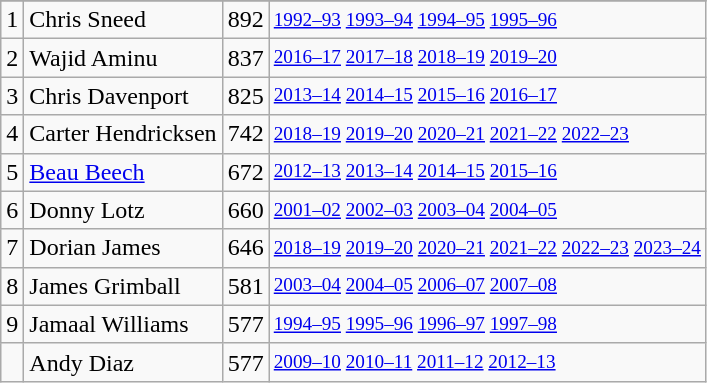<table class="wikitable">
<tr>
</tr>
<tr>
<td>1</td>
<td>Chris Sneed</td>
<td>892</td>
<td style="font-size:80%;"><a href='#'>1992–93</a> <a href='#'>1993–94</a> <a href='#'>1994–95</a> <a href='#'>1995–96</a></td>
</tr>
<tr>
<td>2</td>
<td>Wajid Aminu</td>
<td>837</td>
<td style="font-size:80%;"><a href='#'>2016–17</a> <a href='#'>2017–18</a> <a href='#'>2018–19</a> <a href='#'>2019–20</a></td>
</tr>
<tr>
<td>3</td>
<td>Chris Davenport</td>
<td>825</td>
<td style="font-size:80%;"><a href='#'>2013–14</a> <a href='#'>2014–15</a> <a href='#'>2015–16</a> <a href='#'>2016–17</a></td>
</tr>
<tr>
<td>4</td>
<td>Carter Hendricksen</td>
<td>742</td>
<td style="font-size:80%;"><a href='#'>2018–19</a> <a href='#'>2019–20</a> <a href='#'>2020–21</a> <a href='#'>2021–22</a> <a href='#'>2022–23</a></td>
</tr>
<tr>
<td>5</td>
<td><a href='#'>Beau Beech</a></td>
<td>672</td>
<td style="font-size:80%;"><a href='#'>2012–13</a> <a href='#'>2013–14</a> <a href='#'>2014–15</a> <a href='#'>2015–16</a></td>
</tr>
<tr>
<td>6</td>
<td>Donny Lotz</td>
<td>660</td>
<td style="font-size:80%;"><a href='#'>2001–02</a> <a href='#'>2002–03</a> <a href='#'>2003–04</a> <a href='#'>2004–05</a></td>
</tr>
<tr>
<td>7</td>
<td>Dorian James</td>
<td>646</td>
<td style="font-size:80%;"><a href='#'>2018–19</a> <a href='#'>2019–20</a> <a href='#'>2020–21</a> <a href='#'>2021–22</a> <a href='#'>2022–23</a> <a href='#'>2023–24</a></td>
</tr>
<tr>
<td>8</td>
<td>James Grimball</td>
<td>581</td>
<td style="font-size:80%;"><a href='#'>2003–04</a> <a href='#'>2004–05</a> <a href='#'>2006–07</a> <a href='#'>2007–08</a></td>
</tr>
<tr>
<td>9</td>
<td>Jamaal Williams</td>
<td>577</td>
<td style="font-size:80%;"><a href='#'>1994–95</a> <a href='#'>1995–96</a> <a href='#'>1996–97</a> <a href='#'>1997–98</a></td>
</tr>
<tr>
<td></td>
<td>Andy Diaz</td>
<td>577</td>
<td style="font-size:80%;"><a href='#'>2009–10</a> <a href='#'>2010–11</a> <a href='#'>2011–12</a> <a href='#'>2012–13</a></td>
</tr>
</table>
